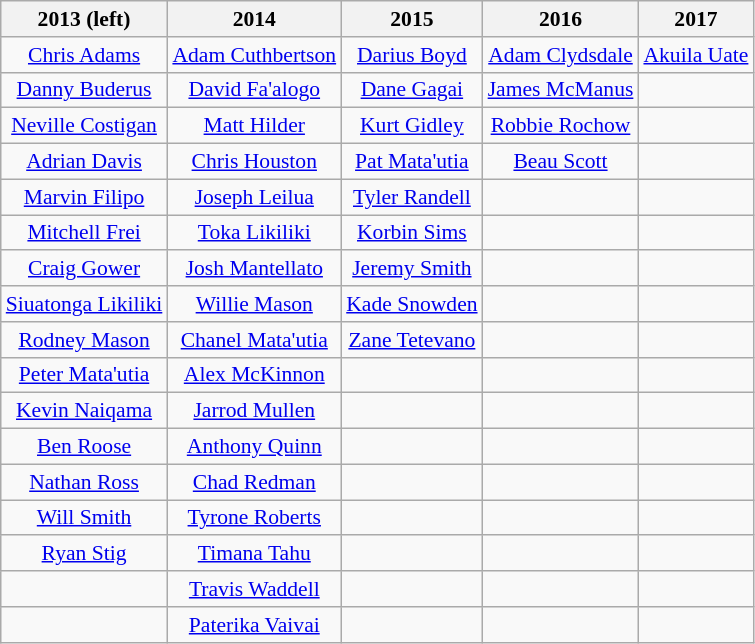<table class="wikitable" style="text-align: center; font-size:90%">
<tr>
<th>2013 (left)</th>
<th>2014</th>
<th>2015</th>
<th>2016</th>
<th>2017</th>
</tr>
<tr>
<td><a href='#'>Chris Adams</a></td>
<td><a href='#'>Adam Cuthbertson</a></td>
<td><a href='#'>Darius Boyd</a></td>
<td><a href='#'>Adam Clydsdale</a></td>
<td><a href='#'>Akuila Uate</a></td>
</tr>
<tr>
<td><a href='#'>Danny Buderus</a></td>
<td><a href='#'>David Fa'alogo</a></td>
<td><a href='#'>Dane Gagai</a></td>
<td><a href='#'>James McManus</a></td>
<td></td>
</tr>
<tr>
<td><a href='#'>Neville Costigan</a></td>
<td><a href='#'>Matt Hilder</a></td>
<td><a href='#'>Kurt Gidley</a></td>
<td><a href='#'>Robbie Rochow</a></td>
<td></td>
</tr>
<tr>
<td><a href='#'>Adrian Davis</a></td>
<td><a href='#'>Chris Houston</a></td>
<td><a href='#'>Pat Mata'utia</a></td>
<td><a href='#'>Beau Scott</a></td>
<td></td>
</tr>
<tr>
<td><a href='#'>Marvin Filipo</a></td>
<td><a href='#'>Joseph Leilua</a></td>
<td><a href='#'>Tyler Randell</a></td>
<td></td>
<td></td>
</tr>
<tr>
<td><a href='#'>Mitchell Frei</a></td>
<td><a href='#'>Toka Likiliki</a></td>
<td><a href='#'>Korbin Sims</a></td>
<td></td>
<td></td>
</tr>
<tr>
<td><a href='#'>Craig Gower</a></td>
<td><a href='#'>Josh Mantellato</a></td>
<td><a href='#'>Jeremy Smith</a></td>
<td></td>
<td></td>
</tr>
<tr>
<td><a href='#'>Siuatonga Likiliki</a></td>
<td><a href='#'>Willie Mason</a></td>
<td><a href='#'>Kade Snowden</a></td>
<td></td>
<td></td>
</tr>
<tr>
<td><a href='#'>Rodney Mason</a></td>
<td><a href='#'>Chanel Mata'utia</a></td>
<td><a href='#'>Zane Tetevano</a></td>
<td></td>
<td></td>
</tr>
<tr>
<td><a href='#'>Peter Mata'utia</a></td>
<td><a href='#'>Alex McKinnon</a></td>
<td></td>
<td></td>
<td></td>
</tr>
<tr>
<td><a href='#'>Kevin Naiqama</a></td>
<td><a href='#'>Jarrod Mullen</a></td>
<td></td>
<td></td>
<td></td>
</tr>
<tr>
<td><a href='#'>Ben Roose</a></td>
<td><a href='#'>Anthony Quinn</a></td>
<td></td>
<td></td>
<td></td>
</tr>
<tr>
<td><a href='#'>Nathan Ross</a></td>
<td><a href='#'>Chad Redman</a></td>
<td></td>
<td></td>
<td></td>
</tr>
<tr>
<td><a href='#'>Will Smith</a></td>
<td><a href='#'>Tyrone Roberts</a></td>
<td></td>
<td></td>
<td></td>
</tr>
<tr>
<td><a href='#'>Ryan Stig</a></td>
<td><a href='#'>Timana Tahu</a></td>
<td></td>
<td></td>
<td></td>
</tr>
<tr>
<td></td>
<td><a href='#'>Travis Waddell</a></td>
<td></td>
<td></td>
<td></td>
</tr>
<tr>
<td></td>
<td><a href='#'>Paterika Vaivai</a></td>
<td></td>
<td></td>
<td></td>
</tr>
</table>
